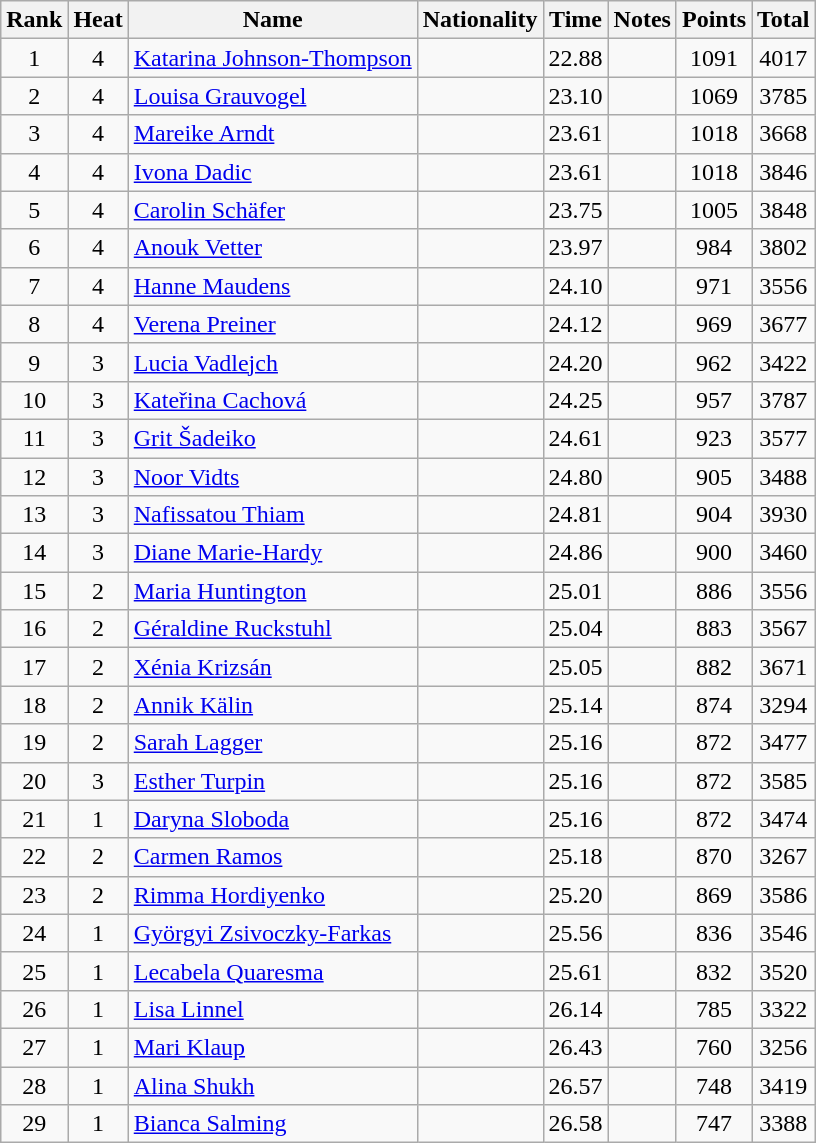<table class="wikitable sortable" style="text-align:center">
<tr>
<th>Rank</th>
<th>Heat</th>
<th>Name</th>
<th>Nationality</th>
<th>Time</th>
<th>Notes</th>
<th>Points</th>
<th>Total</th>
</tr>
<tr>
<td>1</td>
<td>4</td>
<td align=left><a href='#'>Katarina Johnson-Thompson</a></td>
<td align=left></td>
<td>22.88</td>
<td></td>
<td>1091</td>
<td>4017</td>
</tr>
<tr>
<td>2</td>
<td>4</td>
<td align=left><a href='#'>Louisa Grauvogel</a></td>
<td align=left></td>
<td>23.10</td>
<td></td>
<td>1069</td>
<td>3785</td>
</tr>
<tr>
<td>3</td>
<td>4</td>
<td align=left><a href='#'>Mareike Arndt</a></td>
<td align=left></td>
<td>23.61</td>
<td></td>
<td>1018</td>
<td>3668</td>
</tr>
<tr>
<td>4</td>
<td>4</td>
<td align=left><a href='#'>Ivona Dadic</a></td>
<td align=left></td>
<td>23.61</td>
<td></td>
<td>1018</td>
<td>3846</td>
</tr>
<tr>
<td>5</td>
<td>4</td>
<td align=left><a href='#'>Carolin Schäfer</a></td>
<td align=left></td>
<td>23.75</td>
<td></td>
<td>1005</td>
<td>3848</td>
</tr>
<tr>
<td>6</td>
<td>4</td>
<td align=left><a href='#'>Anouk Vetter</a></td>
<td align=left></td>
<td>23.97</td>
<td></td>
<td>984</td>
<td>3802</td>
</tr>
<tr>
<td>7</td>
<td>4</td>
<td align=left><a href='#'>Hanne Maudens</a></td>
<td align=left></td>
<td>24.10</td>
<td></td>
<td>971</td>
<td>3556</td>
</tr>
<tr>
<td>8</td>
<td>4</td>
<td align=left><a href='#'>Verena Preiner</a></td>
<td align=left></td>
<td>24.12</td>
<td></td>
<td>969</td>
<td>3677</td>
</tr>
<tr>
<td>9</td>
<td>3</td>
<td align=left><a href='#'>Lucia Vadlejch</a></td>
<td align=left></td>
<td>24.20</td>
<td></td>
<td>962</td>
<td>3422</td>
</tr>
<tr>
<td>10</td>
<td>3</td>
<td align=left><a href='#'>Kateřina Cachová</a></td>
<td align=left></td>
<td>24.25</td>
<td></td>
<td>957</td>
<td>3787</td>
</tr>
<tr>
<td>11</td>
<td>3</td>
<td align=left><a href='#'>Grit Šadeiko</a></td>
<td align=left></td>
<td>24.61</td>
<td></td>
<td>923</td>
<td>3577</td>
</tr>
<tr>
<td>12</td>
<td>3</td>
<td align=left><a href='#'>Noor Vidts</a></td>
<td align=left></td>
<td>24.80</td>
<td></td>
<td>905</td>
<td>3488</td>
</tr>
<tr>
<td>13</td>
<td>3</td>
<td align=left><a href='#'>Nafissatou Thiam</a></td>
<td align=left></td>
<td>24.81</td>
<td></td>
<td>904</td>
<td>3930</td>
</tr>
<tr>
<td>14</td>
<td>3</td>
<td align=left><a href='#'>Diane Marie-Hardy</a></td>
<td align=left></td>
<td>24.86</td>
<td></td>
<td>900</td>
<td>3460</td>
</tr>
<tr>
<td>15</td>
<td>2</td>
<td align=left><a href='#'>Maria Huntington</a></td>
<td align=left></td>
<td>25.01</td>
<td></td>
<td>886</td>
<td>3556</td>
</tr>
<tr>
<td>16</td>
<td>2</td>
<td align=left><a href='#'>Géraldine Ruckstuhl</a></td>
<td align=left></td>
<td>25.04</td>
<td></td>
<td>883</td>
<td>3567</td>
</tr>
<tr>
<td>17</td>
<td>2</td>
<td align=left><a href='#'>Xénia Krizsán</a></td>
<td align=left></td>
<td>25.05</td>
<td></td>
<td>882</td>
<td>3671</td>
</tr>
<tr>
<td>18</td>
<td>2</td>
<td align=left><a href='#'>Annik Kälin</a></td>
<td align=left></td>
<td>25.14</td>
<td></td>
<td>874</td>
<td>3294</td>
</tr>
<tr>
<td>19</td>
<td>2</td>
<td align=left><a href='#'>Sarah Lagger</a></td>
<td align=left></td>
<td>25.16</td>
<td></td>
<td>872</td>
<td>3477</td>
</tr>
<tr>
<td>20</td>
<td>3</td>
<td align=left><a href='#'>Esther Turpin</a></td>
<td align=left></td>
<td>25.16</td>
<td></td>
<td>872</td>
<td>3585</td>
</tr>
<tr>
<td>21</td>
<td>1</td>
<td align=left><a href='#'>Daryna Sloboda</a></td>
<td align=left></td>
<td>25.16</td>
<td></td>
<td>872</td>
<td>3474</td>
</tr>
<tr>
<td>22</td>
<td>2</td>
<td align=left><a href='#'>Carmen Ramos</a></td>
<td align=left></td>
<td>25.18</td>
<td></td>
<td>870</td>
<td>3267</td>
</tr>
<tr>
<td>23</td>
<td>2</td>
<td align=left><a href='#'>Rimma Hordiyenko</a></td>
<td align=left></td>
<td>25.20</td>
<td></td>
<td>869</td>
<td>3586</td>
</tr>
<tr>
<td>24</td>
<td>1</td>
<td align=left><a href='#'>Györgyi Zsivoczky-Farkas</a></td>
<td align=left></td>
<td>25.56</td>
<td></td>
<td>836</td>
<td>3546</td>
</tr>
<tr>
<td>25</td>
<td>1</td>
<td align=left><a href='#'>Lecabela Quaresma</a></td>
<td align=left></td>
<td>25.61</td>
<td></td>
<td>832</td>
<td>3520</td>
</tr>
<tr>
<td>26</td>
<td>1</td>
<td align=left><a href='#'>Lisa Linnel</a></td>
<td align=left></td>
<td>26.14</td>
<td></td>
<td>785</td>
<td>3322</td>
</tr>
<tr>
<td>27</td>
<td>1</td>
<td align=left><a href='#'>Mari Klaup</a></td>
<td align=left></td>
<td>26.43</td>
<td></td>
<td>760</td>
<td>3256</td>
</tr>
<tr>
<td>28</td>
<td>1</td>
<td align=left><a href='#'>Alina Shukh</a></td>
<td align=left></td>
<td>26.57</td>
<td></td>
<td>748</td>
<td>3419</td>
</tr>
<tr>
<td>29</td>
<td>1</td>
<td align=left><a href='#'>Bianca Salming</a></td>
<td align=left></td>
<td>26.58</td>
<td></td>
<td>747</td>
<td>3388</td>
</tr>
</table>
